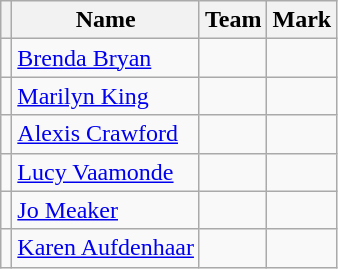<table class=wikitable>
<tr>
<th></th>
<th>Name</th>
<th>Team</th>
<th>Mark</th>
</tr>
<tr>
<td></td>
<td><a href='#'>Brenda Bryan</a></td>
<td></td>
<td></td>
</tr>
<tr>
<td></td>
<td><a href='#'>Marilyn King</a></td>
<td></td>
<td></td>
</tr>
<tr>
<td></td>
<td><a href='#'>Alexis Crawford</a></td>
<td></td>
<td></td>
</tr>
<tr>
<td></td>
<td><a href='#'>Lucy Vaamonde</a></td>
<td></td>
<td></td>
</tr>
<tr>
<td></td>
<td><a href='#'>Jo Meaker</a></td>
<td></td>
<td></td>
</tr>
<tr>
<td></td>
<td><a href='#'>Karen Aufdenhaar</a></td>
<td></td>
<td></td>
</tr>
</table>
